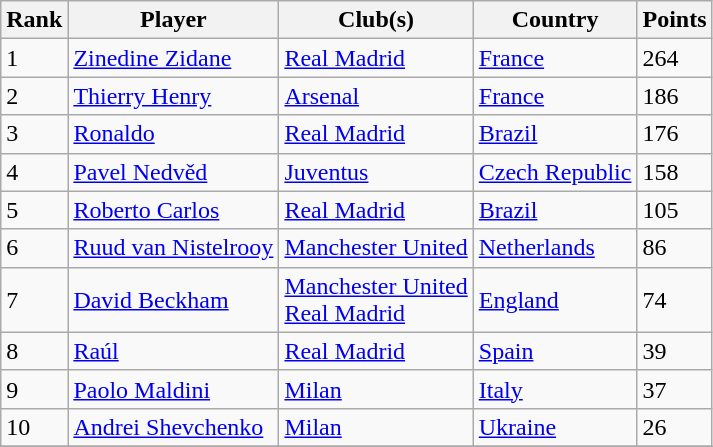<table class="sortable wikitable">
<tr>
<th>Rank</th>
<th>Player</th>
<th>Club(s)</th>
<th>Country</th>
<th>Points</th>
</tr>
<tr>
<td>1</td>
<td><a href='#'>Zinedine Zidane</a></td>
<td> <a href='#'>Real Madrid</a></td>
<td> <a href='#'>France</a></td>
<td>264</td>
</tr>
<tr>
<td>2</td>
<td><a href='#'>Thierry Henry</a></td>
<td> <a href='#'>Arsenal</a></td>
<td> <a href='#'>France</a></td>
<td>186</td>
</tr>
<tr>
<td>3</td>
<td><a href='#'>Ronaldo</a></td>
<td> <a href='#'>Real Madrid</a></td>
<td> <a href='#'>Brazil</a></td>
<td>176</td>
</tr>
<tr>
<td>4</td>
<td><a href='#'>Pavel Nedvěd</a></td>
<td> <a href='#'>Juventus</a></td>
<td> <a href='#'>Czech Republic</a></td>
<td>158</td>
</tr>
<tr>
<td>5</td>
<td><a href='#'>Roberto Carlos</a></td>
<td> <a href='#'>Real Madrid</a></td>
<td> <a href='#'>Brazil</a></td>
<td>105</td>
</tr>
<tr>
<td>6</td>
<td><a href='#'>Ruud van Nistelrooy</a></td>
<td> <a href='#'>Manchester United</a></td>
<td> <a href='#'>Netherlands</a></td>
<td>86</td>
</tr>
<tr>
<td>7</td>
<td><a href='#'>David Beckham</a></td>
<td> <a href='#'>Manchester United</a><br> <a href='#'>Real Madrid</a></td>
<td> <a href='#'>England</a></td>
<td>74</td>
</tr>
<tr>
<td>8</td>
<td><a href='#'>Raúl</a></td>
<td> <a href='#'>Real Madrid</a></td>
<td> <a href='#'>Spain</a></td>
<td>39</td>
</tr>
<tr>
<td>9</td>
<td><a href='#'>Paolo Maldini</a></td>
<td> <a href='#'>Milan</a></td>
<td> <a href='#'>Italy</a></td>
<td>37</td>
</tr>
<tr>
<td>10</td>
<td><a href='#'>Andrei Shevchenko</a></td>
<td> <a href='#'>Milan</a></td>
<td> <a href='#'>Ukraine</a></td>
<td>26</td>
</tr>
<tr>
</tr>
</table>
